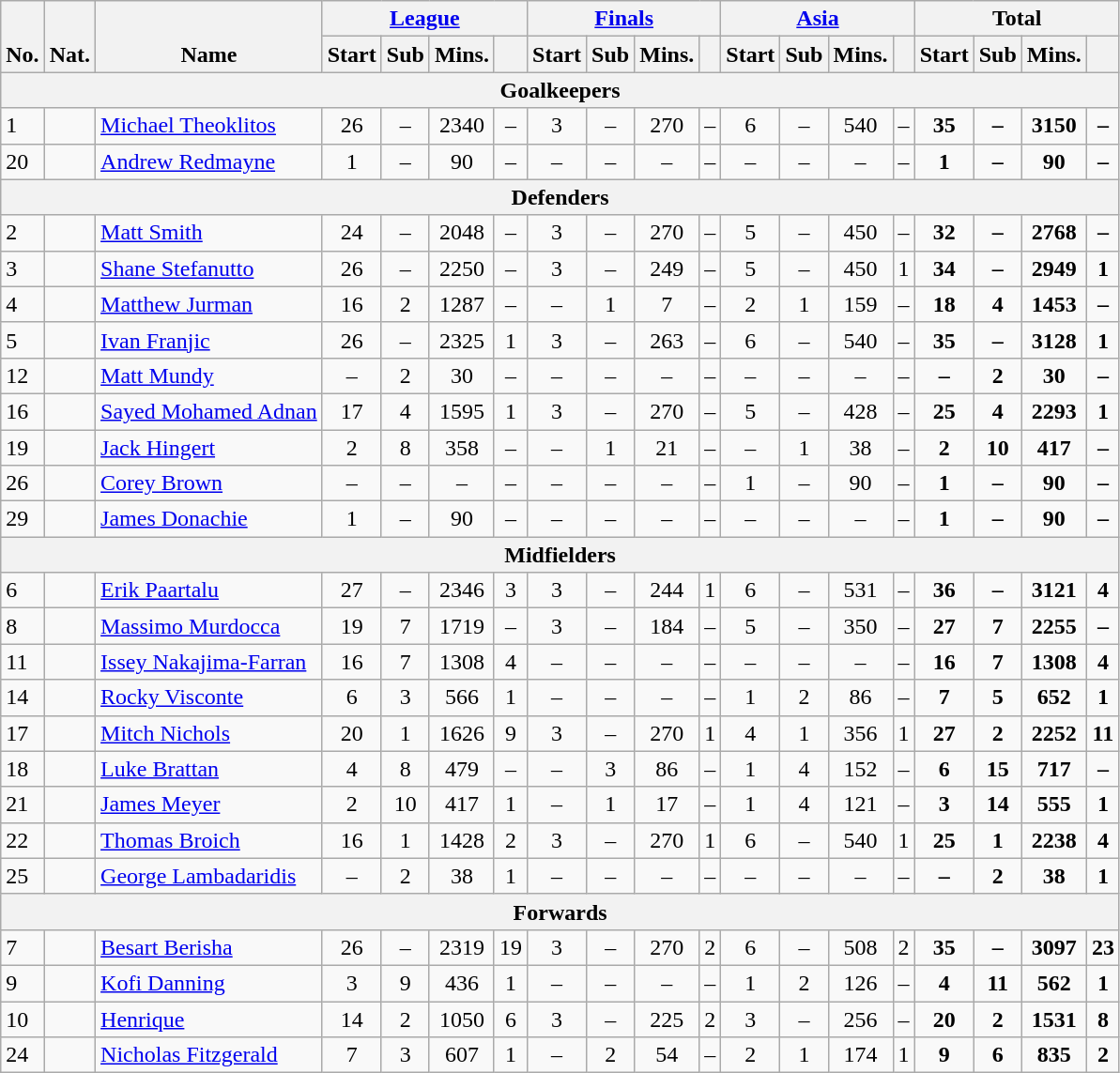<table class="wikitable" style="text-align:center">
<tr>
<th rowspan="2" style="vertical-align:bottom;">No.</th>
<th rowspan="2" style="vertical-align:bottom;">Nat.</th>
<th rowspan="2" style="vertical-align:bottom;">Name</th>
<th colspan="4" style="width:85px;"><a href='#'>League</a></th>
<th colspan="4" style="width:85px;"><a href='#'>Finals</a></th>
<th colspan="4" style="width:85px;"><a href='#'>Asia</a></th>
<th colspan="4" style="width:85px;">Total</th>
</tr>
<tr>
<th>Start</th>
<th>Sub</th>
<th>Mins.</th>
<th> </th>
<th>Start</th>
<th>Sub</th>
<th>Mins.</th>
<th> </th>
<th>Start</th>
<th>Sub</th>
<th>Mins.</th>
<th> </th>
<th>Start</th>
<th>Sub</th>
<th>Mins.</th>
<th> </th>
</tr>
<tr>
<th colspan=19>Goalkeepers</th>
</tr>
<tr>
<td align="left">1</td>
<td align="left"></td>
<td align="left"><a href='#'>Michael Theoklitos</a></td>
<td>26</td>
<td>–</td>
<td>2340</td>
<td>–</td>
<td>3</td>
<td>–</td>
<td>270</td>
<td>–</td>
<td>6</td>
<td>–</td>
<td>540</td>
<td>–</td>
<td><strong>35</strong></td>
<td><strong>–</strong></td>
<td><strong>3150</strong></td>
<td><strong>–</strong></td>
</tr>
<tr>
<td align="left">20</td>
<td align="left"></td>
<td align="left"><a href='#'>Andrew Redmayne</a></td>
<td>1</td>
<td>–</td>
<td>90</td>
<td>–</td>
<td>–</td>
<td>–</td>
<td>–</td>
<td>–</td>
<td>–</td>
<td>–</td>
<td>–</td>
<td>–</td>
<td><strong>1</strong></td>
<td><strong>–</strong></td>
<td><strong>90</strong></td>
<td><strong>–</strong></td>
</tr>
<tr>
<th colspan=19>Defenders</th>
</tr>
<tr>
<td align="left">2</td>
<td align="left"></td>
<td align="left"><a href='#'>Matt Smith</a></td>
<td>24</td>
<td>–</td>
<td>2048</td>
<td>–</td>
<td>3</td>
<td>–</td>
<td>270</td>
<td>–</td>
<td>5</td>
<td>–</td>
<td>450</td>
<td>–</td>
<td><strong>32</strong></td>
<td><strong>–</strong></td>
<td><strong>2768</strong></td>
<td><strong>–</strong></td>
</tr>
<tr>
<td align="left">3</td>
<td align="left"></td>
<td align="left"><a href='#'>Shane Stefanutto</a></td>
<td>26</td>
<td>–</td>
<td>2250</td>
<td>–</td>
<td>3</td>
<td>–</td>
<td>249</td>
<td>–</td>
<td>5</td>
<td>–</td>
<td>450</td>
<td>1</td>
<td><strong>34</strong></td>
<td><strong>–</strong></td>
<td><strong>2949</strong></td>
<td><strong>1</strong></td>
</tr>
<tr>
<td align="left">4</td>
<td align="left"></td>
<td align="left"><a href='#'>Matthew Jurman</a></td>
<td>16</td>
<td>2</td>
<td>1287</td>
<td>–</td>
<td>–</td>
<td>1</td>
<td>7</td>
<td>–</td>
<td>2</td>
<td>1</td>
<td>159</td>
<td>–</td>
<td><strong>18</strong></td>
<td><strong>4</strong></td>
<td><strong>1453</strong></td>
<td><strong>–</strong></td>
</tr>
<tr>
<td align="left">5</td>
<td align="left"></td>
<td align="left"><a href='#'>Ivan Franjic</a></td>
<td>26</td>
<td>–</td>
<td>2325</td>
<td>1</td>
<td>3</td>
<td>–</td>
<td>263</td>
<td>–</td>
<td>6</td>
<td>–</td>
<td>540</td>
<td>–</td>
<td><strong>35</strong></td>
<td><strong>–</strong></td>
<td><strong>3128</strong></td>
<td><strong>1</strong></td>
</tr>
<tr>
<td align="left">12</td>
<td align="left"></td>
<td align="left"><a href='#'>Matt Mundy</a></td>
<td>–</td>
<td>2</td>
<td>30</td>
<td>–</td>
<td>–</td>
<td>–</td>
<td>–</td>
<td>–</td>
<td>–</td>
<td>–</td>
<td>–</td>
<td>–</td>
<td><strong>–</strong></td>
<td><strong>2</strong></td>
<td><strong>30</strong></td>
<td><strong>– </strong></td>
</tr>
<tr>
<td align="left">16</td>
<td align="left"></td>
<td align="left"><a href='#'>Sayed Mohamed Adnan</a></td>
<td>17</td>
<td>4</td>
<td>1595</td>
<td>1</td>
<td>3</td>
<td>–</td>
<td>270</td>
<td>–</td>
<td>5</td>
<td>–</td>
<td>428</td>
<td>–</td>
<td><strong>25</strong></td>
<td><strong>4</strong></td>
<td><strong>2293</strong></td>
<td><strong>1</strong></td>
</tr>
<tr>
<td align="left">19</td>
<td align="left"></td>
<td align="left"><a href='#'>Jack Hingert</a></td>
<td>2</td>
<td>8</td>
<td>358</td>
<td>–</td>
<td>–</td>
<td>1</td>
<td>21</td>
<td>–</td>
<td>–</td>
<td>1</td>
<td>38</td>
<td>–</td>
<td><strong>2</strong></td>
<td><strong>10</strong></td>
<td><strong>417</strong></td>
<td><strong>–</strong></td>
</tr>
<tr>
<td align="left">26</td>
<td align="left"></td>
<td align="left"><a href='#'>Corey Brown</a></td>
<td>–</td>
<td>–</td>
<td>–</td>
<td>–</td>
<td>–</td>
<td>–</td>
<td>–</td>
<td>–</td>
<td>1</td>
<td>–</td>
<td>90</td>
<td>–</td>
<td><strong>1</strong></td>
<td><strong>–</strong></td>
<td><strong>90</strong></td>
<td><strong>–</strong></td>
</tr>
<tr>
<td align="left">29</td>
<td align="left"></td>
<td align="left"><a href='#'>James Donachie</a></td>
<td>1</td>
<td>–</td>
<td>90</td>
<td>–</td>
<td>–</td>
<td>–</td>
<td>–</td>
<td>–</td>
<td>–</td>
<td>–</td>
<td>–</td>
<td>–</td>
<td><strong>1</strong></td>
<td><strong>–</strong></td>
<td><strong>90</strong></td>
<td><strong>–</strong></td>
</tr>
<tr>
<th colspan=19>Midfielders</th>
</tr>
<tr>
<td align="left">6</td>
<td align="left"></td>
<td align="left"><a href='#'>Erik Paartalu</a></td>
<td>27</td>
<td>–</td>
<td>2346</td>
<td>3</td>
<td>3</td>
<td>–</td>
<td>244</td>
<td>1</td>
<td>6</td>
<td>–</td>
<td>531</td>
<td>–</td>
<td><strong>36</strong></td>
<td><strong>–</strong></td>
<td><strong>3121</strong></td>
<td><strong>4</strong></td>
</tr>
<tr>
<td align="left">8</td>
<td align="left"></td>
<td align="left"><a href='#'>Massimo Murdocca</a></td>
<td>19</td>
<td>7</td>
<td>1719</td>
<td>–</td>
<td>3</td>
<td>–</td>
<td>184</td>
<td>–</td>
<td>5</td>
<td>–</td>
<td>350</td>
<td>–</td>
<td><strong>27</strong></td>
<td><strong>7</strong></td>
<td><strong>2255</strong></td>
<td><strong>–</strong></td>
</tr>
<tr>
<td align="left">11</td>
<td align="left"></td>
<td align="left"><a href='#'>Issey Nakajima-Farran</a></td>
<td>16</td>
<td>7</td>
<td>1308</td>
<td>4</td>
<td>–</td>
<td>–</td>
<td>–</td>
<td>–</td>
<td>–</td>
<td>–</td>
<td>–</td>
<td>–</td>
<td><strong>16</strong></td>
<td><strong>7</strong></td>
<td><strong>1308</strong></td>
<td><strong>4</strong></td>
</tr>
<tr>
<td align="left">14</td>
<td align="left"></td>
<td align="left"><a href='#'>Rocky Visconte</a></td>
<td>6</td>
<td>3</td>
<td>566</td>
<td>1</td>
<td>–</td>
<td>–</td>
<td>–</td>
<td>–</td>
<td>1</td>
<td>2</td>
<td>86</td>
<td>–</td>
<td><strong>7</strong></td>
<td><strong>5</strong></td>
<td><strong>652</strong></td>
<td><strong>1</strong></td>
</tr>
<tr>
<td align="left">17</td>
<td align="left"></td>
<td align="left"><a href='#'>Mitch Nichols</a></td>
<td>20</td>
<td>1</td>
<td>1626</td>
<td>9</td>
<td>3</td>
<td>–</td>
<td>270</td>
<td>1</td>
<td>4</td>
<td>1</td>
<td>356</td>
<td>1</td>
<td><strong>27</strong></td>
<td><strong>2</strong></td>
<td><strong>2252</strong></td>
<td><strong>11</strong></td>
</tr>
<tr>
<td align="left">18</td>
<td align="left"></td>
<td align="left"><a href='#'>Luke Brattan</a></td>
<td>4</td>
<td>8</td>
<td>479</td>
<td>–</td>
<td>–</td>
<td>3</td>
<td>86</td>
<td>–</td>
<td>1</td>
<td>4</td>
<td>152</td>
<td>–</td>
<td><strong>6</strong></td>
<td><strong>15</strong></td>
<td><strong>717</strong></td>
<td><strong>–</strong></td>
</tr>
<tr>
<td align="left">21</td>
<td align="left"></td>
<td align="left"><a href='#'>James Meyer</a></td>
<td>2</td>
<td>10</td>
<td>417</td>
<td>1</td>
<td>–</td>
<td>1</td>
<td>17</td>
<td>–</td>
<td>1</td>
<td>4</td>
<td>121</td>
<td>–</td>
<td><strong>3</strong></td>
<td><strong>14</strong></td>
<td><strong>555</strong></td>
<td><strong>1</strong></td>
</tr>
<tr>
<td align="left">22</td>
<td align="left"></td>
<td align="left"><a href='#'>Thomas Broich</a></td>
<td>16</td>
<td>1</td>
<td>1428</td>
<td>2</td>
<td>3</td>
<td>–</td>
<td>270</td>
<td>1</td>
<td>6</td>
<td>–</td>
<td>540</td>
<td>1</td>
<td><strong>25</strong></td>
<td><strong>1</strong></td>
<td><strong>2238</strong></td>
<td><strong>4</strong></td>
</tr>
<tr>
<td align="left">25</td>
<td align="left"></td>
<td align="left"><a href='#'>George Lambadaridis</a></td>
<td>–</td>
<td>2</td>
<td>38</td>
<td>1</td>
<td>–</td>
<td>–</td>
<td>–</td>
<td>–</td>
<td>–</td>
<td>–</td>
<td>–</td>
<td>–</td>
<td><strong>–</strong></td>
<td><strong>2</strong></td>
<td><strong>38</strong></td>
<td><strong>1</strong></td>
</tr>
<tr>
<th colspan=19>Forwards</th>
</tr>
<tr>
<td align="left">7</td>
<td align="left"></td>
<td align="left"><a href='#'>Besart Berisha</a></td>
<td>26</td>
<td>–</td>
<td>2319</td>
<td>19</td>
<td>3</td>
<td>–</td>
<td>270</td>
<td>2</td>
<td>6</td>
<td>–</td>
<td>508</td>
<td>2</td>
<td><strong>35</strong></td>
<td><strong>–</strong></td>
<td><strong>3097</strong></td>
<td><strong>23</strong></td>
</tr>
<tr>
<td align="left">9</td>
<td align="left"></td>
<td align="left"><a href='#'>Kofi Danning</a></td>
<td>3</td>
<td>9</td>
<td>436</td>
<td>1</td>
<td>–</td>
<td>–</td>
<td>–</td>
<td>–</td>
<td>1</td>
<td>2</td>
<td>126</td>
<td>–</td>
<td><strong>4</strong></td>
<td><strong>11</strong></td>
<td><strong>562</strong></td>
<td><strong>1</strong></td>
</tr>
<tr>
<td align="left">10</td>
<td align="left"></td>
<td align="left"><a href='#'>Henrique</a></td>
<td>14</td>
<td>2</td>
<td>1050</td>
<td>6</td>
<td>3</td>
<td>–</td>
<td>225</td>
<td>2</td>
<td>3</td>
<td>–</td>
<td>256</td>
<td>–</td>
<td><strong>20</strong></td>
<td><strong>2</strong></td>
<td><strong>1531</strong></td>
<td><strong>8</strong></td>
</tr>
<tr>
<td align="left">24</td>
<td align="left"></td>
<td align="left"><a href='#'>Nicholas Fitzgerald</a></td>
<td>7</td>
<td>3</td>
<td>607</td>
<td>1</td>
<td>–</td>
<td>2</td>
<td>54</td>
<td>–</td>
<td>2</td>
<td>1</td>
<td>174</td>
<td>1</td>
<td><strong>9</strong></td>
<td><strong>6</strong></td>
<td><strong>835</strong></td>
<td><strong>2</strong></td>
</tr>
</table>
